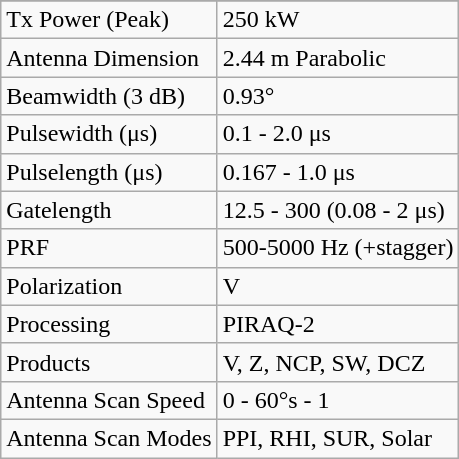<table class="wikitable">
<tr>
</tr>
<tr>
<td>Tx Power (Peak)</td>
<td>250 kW</td>
</tr>
<tr>
<td>Antenna Dimension</td>
<td>2.44 m Parabolic</td>
</tr>
<tr>
<td>Beamwidth (3 dB)</td>
<td>0.93°</td>
</tr>
<tr>
<td>Pulsewidth (μs)</td>
<td>0.1 - 2.0 μs</td>
</tr>
<tr>
<td>Pulselength (μs)</td>
<td>0.167 - 1.0 μs</td>
</tr>
<tr>
<td>Gatelength</td>
<td>12.5 - 300 (0.08 - 2 μs)</td>
</tr>
<tr>
<td>PRF</td>
<td>500-5000 Hz (+stagger)</td>
</tr>
<tr>
<td>Polarization</td>
<td>V</td>
</tr>
<tr>
<td>Processing</td>
<td>PIRAQ-2</td>
</tr>
<tr>
<td>Products</td>
<td>V, Z, NCP, SW, DCZ</td>
</tr>
<tr>
<td>Antenna Scan Speed</td>
<td>0 - 60°s - 1</td>
</tr>
<tr>
<td>Antenna Scan Modes</td>
<td>PPI, RHI, SUR, Solar</td>
</tr>
</table>
